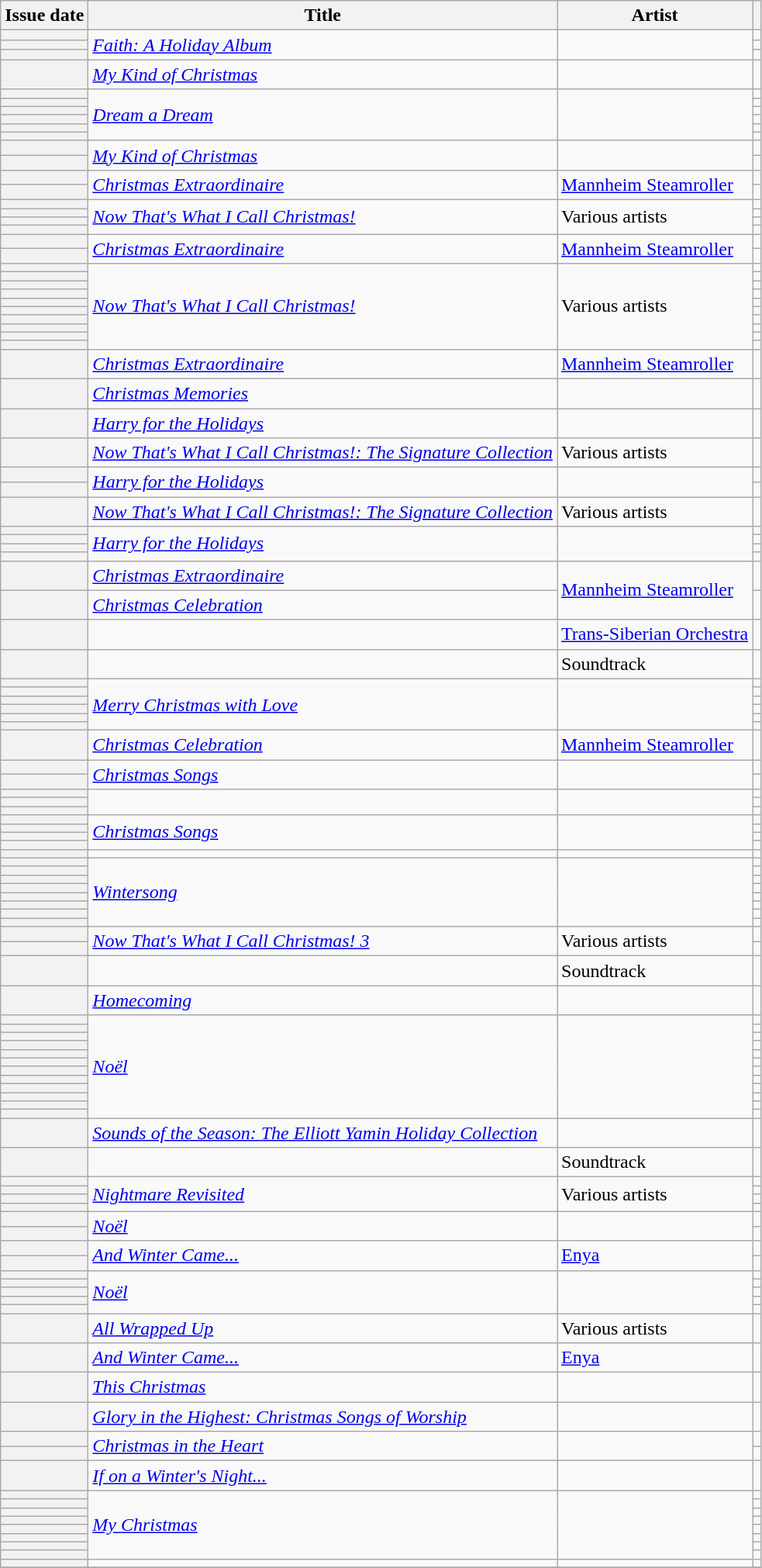<table class="wikitable sortable plainrowheaders">
<tr>
<th scope=col>Issue date</th>
<th scope=col>Title</th>
<th scope=col>Artist</th>
<th scope=col class=unsortable></th>
</tr>
<tr>
<th scope="row"></th>
<td rowspan="3"><em><a href='#'>Faith: A Holiday Album</a></em></td>
<td rowspan="3"></td>
<td></td>
</tr>
<tr>
<th scope="row"></th>
<td></td>
</tr>
<tr>
<th scope="row"></th>
<td></td>
</tr>
<tr>
<th scope="row"></th>
<td><em><a href='#'>My Kind of Christmas</a></em></td>
<td></td>
<td></td>
</tr>
<tr>
<th scope="row"></th>
<td rowspan="6"><em><a href='#'>Dream a Dream</a></em></td>
<td rowspan="6"></td>
<td></td>
</tr>
<tr>
<th scope="row"></th>
<td></td>
</tr>
<tr>
<th scope="row"></th>
<td></td>
</tr>
<tr>
<th scope="row"></th>
<td></td>
</tr>
<tr>
<th scope="row"></th>
<td></td>
</tr>
<tr>
<th scope="row"></th>
<td></td>
</tr>
<tr>
<th scope="row"></th>
<td rowspan="2"><em><a href='#'>My Kind of Christmas</a></em></td>
<td rowspan="2"></td>
<td></td>
</tr>
<tr>
<th scope="row"></th>
<td></td>
</tr>
<tr>
<th scope="row"></th>
<td rowspan="2"><em><a href='#'>Christmas Extraordinaire</a></em></td>
<td rowspan="2"><a href='#'>Mannheim Steamroller</a></td>
<td></td>
</tr>
<tr>
<th scope="row"></th>
<td></td>
</tr>
<tr>
<th scope="row"></th>
<td rowspan="4"><em><a href='#'>Now That's What I Call Christmas!</a></em></td>
<td rowspan="4">Various artists</td>
<td></td>
</tr>
<tr>
<th scope="row"></th>
<td></td>
</tr>
<tr>
<th scope="row"></th>
<td></td>
</tr>
<tr>
<th scope="row"></th>
<td></td>
</tr>
<tr>
<th scope="row"></th>
<td rowspan="2"><em><a href='#'>Christmas Extraordinaire</a></em></td>
<td rowspan="2"><a href='#'>Mannheim Steamroller</a></td>
<td></td>
</tr>
<tr>
<th scope="row"></th>
<td></td>
</tr>
<tr>
<th scope="row"></th>
<td rowspan="10"><em><a href='#'>Now That's What I Call Christmas!</a></em></td>
<td rowspan="10">Various artists</td>
<td></td>
</tr>
<tr>
<th scope="row"></th>
<td></td>
</tr>
<tr>
<th scope="row"></th>
<td></td>
</tr>
<tr>
<th scope="row"></th>
<td></td>
</tr>
<tr>
<th scope="row"></th>
<td></td>
</tr>
<tr>
<th scope="row"></th>
<td></td>
</tr>
<tr>
<th scope="row"></th>
<td></td>
</tr>
<tr>
<th scope="row"></th>
<td></td>
</tr>
<tr>
<th scope="row"></th>
<td></td>
</tr>
<tr>
<th scope="row"></th>
<td></td>
</tr>
<tr>
<th scope="row"></th>
<td><em><a href='#'>Christmas Extraordinaire</a></em></td>
<td><a href='#'>Mannheim Steamroller</a></td>
<td></td>
</tr>
<tr>
<th scope="row"></th>
<td><em><a href='#'>Christmas Memories</a></em></td>
<td></td>
<td></td>
</tr>
<tr>
<th scope="row"></th>
<td><em><a href='#'>Harry for the Holidays</a></em></td>
<td></td>
<td></td>
</tr>
<tr>
<th scope="row"></th>
<td><em><a href='#'>Now That's What I Call Christmas!: The Signature Collection</a></em></td>
<td>Various artists</td>
<td></td>
</tr>
<tr>
<th scope="row"></th>
<td rowspan="2"><em><a href='#'>Harry for the Holidays</a></em></td>
<td rowspan="2"></td>
<td></td>
</tr>
<tr>
<th scope="row"></th>
<td></td>
</tr>
<tr>
<th scope="row"></th>
<td><em><a href='#'>Now That's What I Call Christmas!: The Signature Collection</a></em></td>
<td>Various artists</td>
<td></td>
</tr>
<tr>
<th scope="row"></th>
<td rowspan="4"><em><a href='#'>Harry for the Holidays</a></em></td>
<td rowspan="4"></td>
<td></td>
</tr>
<tr>
<th scope="row"></th>
<td></td>
</tr>
<tr>
<th scope="row"></th>
<td></td>
</tr>
<tr>
<th scope="row"></th>
<td></td>
</tr>
<tr>
<th scope="row"></th>
<td><em><a href='#'>Christmas Extraordinaire</a></em></td>
<td rowspan="2"><a href='#'>Mannheim Steamroller</a></td>
<td></td>
</tr>
<tr>
<th scope="row"></th>
<td><em><a href='#'>Christmas Celebration</a></em></td>
<td></td>
</tr>
<tr>
<th scope="row"></th>
<td><em></em></td>
<td><a href='#'>Trans-Siberian Orchestra</a></td>
<td></td>
</tr>
<tr>
<th scope="row"></th>
<td><em></em></td>
<td>Soundtrack</td>
<td></td>
</tr>
<tr>
<th scope="row"></th>
<td rowspan="6"><em><a href='#'>Merry Christmas with Love</a></em></td>
<td rowspan="6"></td>
<td></td>
</tr>
<tr>
<th scope="row"></th>
<td></td>
</tr>
<tr>
<th scope="row"></th>
<td></td>
</tr>
<tr>
<th scope="row"></th>
<td></td>
</tr>
<tr>
<th scope="row"></th>
<td></td>
</tr>
<tr>
<th scope="row"></th>
<td></td>
</tr>
<tr>
<th scope="row"></th>
<td><em><a href='#'>Christmas Celebration</a></em></td>
<td><a href='#'>Mannheim Steamroller</a></td>
<td></td>
</tr>
<tr>
<th scope="row"></th>
<td rowspan="2"><em><a href='#'>Christmas Songs</a></em></td>
<td rowspan="2"></td>
<td></td>
</tr>
<tr>
<th scope="row"></th>
<td></td>
</tr>
<tr>
<th scope="row"></th>
<td rowspan="3"><em></em></td>
<td rowspan="3"></td>
<td></td>
</tr>
<tr>
<th scope="row"></th>
<td></td>
</tr>
<tr>
<th scope="row"></th>
<td></td>
</tr>
<tr>
<th scope="row"></th>
<td rowspan="4"><em><a href='#'>Christmas Songs</a></em></td>
<td rowspan="4"></td>
<td></td>
</tr>
<tr>
<th scope="row"></th>
<td></td>
</tr>
<tr>
<th scope="row"></th>
<td></td>
</tr>
<tr>
<th scope="row"></th>
<td></td>
</tr>
<tr>
<th scope="row"></th>
<td><em></em></td>
<td></td>
<td></td>
</tr>
<tr>
<th scope="row"></th>
<td rowspan="8"><em><a href='#'>Wintersong</a></em></td>
<td rowspan="8"></td>
<td></td>
</tr>
<tr>
<th scope="row"></th>
<td></td>
</tr>
<tr>
<th scope="row"></th>
<td></td>
</tr>
<tr>
<th scope="row"></th>
<td></td>
</tr>
<tr>
<th scope="row"></th>
<td></td>
</tr>
<tr>
<th scope="row"></th>
<td></td>
</tr>
<tr>
<th scope="row"></th>
<td></td>
</tr>
<tr>
<th scope="row"></th>
<td></td>
</tr>
<tr>
<th scope="row"></th>
<td rowspan="2"><em><a href='#'>Now That's What I Call Christmas! 3</a></em></td>
<td rowspan="2">Various artists</td>
<td></td>
</tr>
<tr>
<th scope="row"></th>
<td></td>
</tr>
<tr>
<th scope="row"></th>
<td><em></em></td>
<td>Soundtrack</td>
<td></td>
</tr>
<tr>
<th scope="row"></th>
<td><em><a href='#'>Homecoming</a></em></td>
<td></td>
<td></td>
</tr>
<tr>
<th scope="row"></th>
<td rowspan="12"><em><a href='#'>Noël</a></em></td>
<td rowspan="12"></td>
<td></td>
</tr>
<tr>
<th scope="row"></th>
<td></td>
</tr>
<tr>
<th scope="row"></th>
<td></td>
</tr>
<tr>
<th scope="row"></th>
<td></td>
</tr>
<tr>
<th scope="row"></th>
<td></td>
</tr>
<tr>
<th scope="row"></th>
<td></td>
</tr>
<tr>
<th scope="row"></th>
<td></td>
</tr>
<tr>
<th scope="row"></th>
<td></td>
</tr>
<tr>
<th scope="row"></th>
<td></td>
</tr>
<tr>
<th scope="row"></th>
<td></td>
</tr>
<tr>
<th scope="row"></th>
<td></td>
</tr>
<tr>
<th scope="row"></th>
<td></td>
</tr>
<tr>
<th scope="row"></th>
<td><em><a href='#'>Sounds of the Season: The Elliott Yamin Holiday Collection</a></em></td>
<td></td>
<td></td>
</tr>
<tr>
<th scope="row"></th>
<td><em></em></td>
<td>Soundtrack</td>
<td></td>
</tr>
<tr>
<th scope="row"></th>
<td rowspan="4"><em><a href='#'>Nightmare Revisited</a></em></td>
<td rowspan="4">Various artists</td>
<td></td>
</tr>
<tr>
<th scope="row"></th>
<td></td>
</tr>
<tr>
<th scope="row"></th>
<td></td>
</tr>
<tr>
<th scope="row"></th>
<td></td>
</tr>
<tr>
<th scope="row"></th>
<td rowspan="2"><em><a href='#'>Noël</a></em></td>
<td rowspan="2"></td>
<td></td>
</tr>
<tr>
<th scope="row"></th>
<td></td>
</tr>
<tr>
<th scope="row"></th>
<td rowspan="2"><em><a href='#'>And Winter Came...</a></em></td>
<td rowspan="2"><a href='#'>Enya</a></td>
<td></td>
</tr>
<tr>
<th scope="row"></th>
<td></td>
</tr>
<tr>
<th scope="row"></th>
<td rowspan="5"><em><a href='#'>Noël</a></em></td>
<td rowspan="5"></td>
<td></td>
</tr>
<tr>
<th scope="row"></th>
<td></td>
</tr>
<tr>
<th scope="row"></th>
<td></td>
</tr>
<tr>
<th scope="row"></th>
<td></td>
</tr>
<tr>
<th scope="row"></th>
<td></td>
</tr>
<tr>
<th scope="row"></th>
<td><em><a href='#'>All Wrapped Up</a></em></td>
<td>Various artists</td>
<td></td>
</tr>
<tr>
<th scope="row"></th>
<td><em><a href='#'>And Winter Came...</a></em></td>
<td><a href='#'>Enya</a></td>
<td></td>
</tr>
<tr>
<th scope="row"></th>
<td><em><a href='#'>This Christmas</a></em></td>
<td></td>
<td></td>
</tr>
<tr>
<th scope="row"></th>
<td><em><a href='#'>Glory in the Highest: Christmas Songs of Worship</a></em></td>
<td></td>
<td></td>
</tr>
<tr>
<th scope="row"></th>
<td rowspan="2"><em><a href='#'>Christmas in the Heart</a></em></td>
<td rowspan="2"></td>
<td></td>
</tr>
<tr>
<th scope="row"></th>
<td></td>
</tr>
<tr>
<th scope="row"></th>
<td><em><a href='#'>If on a Winter's Night...</a></em></td>
<td></td>
<td></td>
</tr>
<tr>
<th scope="row"></th>
<td rowspan="8"><em><a href='#'>My Christmas</a></em></td>
<td rowspan="8"></td>
<td></td>
</tr>
<tr>
<th scope="row"></th>
<td></td>
</tr>
<tr>
<th scope="row"></th>
<td></td>
</tr>
<tr>
<th scope="row"></th>
<td></td>
</tr>
<tr>
<th scope="row"></th>
<td></td>
</tr>
<tr>
<th scope="row"></th>
<td></td>
</tr>
<tr>
<th scope="row"></th>
<td style="text-align:center;"></td>
</tr>
<tr>
<th scope="row"></th>
<td style="text-align:center;"></td>
</tr>
<tr>
<th scope="row"></th>
<td><em></em></td>
<td></td>
<td style="text-align:center;"></td>
</tr>
<tr>
</tr>
</table>
